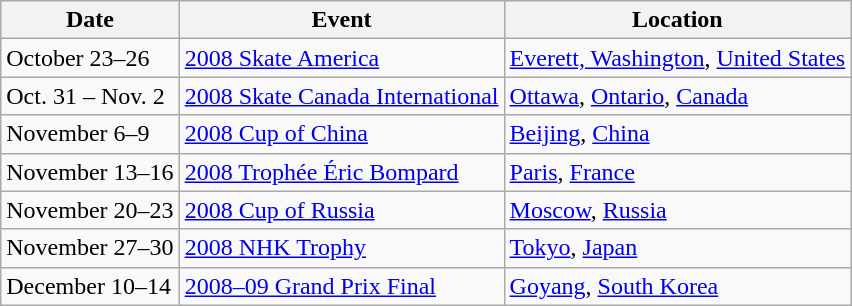<table class="wikitable">
<tr>
<th>Date</th>
<th>Event</th>
<th>Location</th>
</tr>
<tr>
<td>October 23–26</td>
<td><a href='#'>2008 Skate America</a></td>
<td> <a href='#'>Everett, Washington</a>, <a href='#'>United States</a></td>
</tr>
<tr>
<td>Oct. 31 – Nov. 2</td>
<td><a href='#'>2008 Skate Canada International</a></td>
<td> <a href='#'>Ottawa</a>, <a href='#'>Ontario</a>, <a href='#'>Canada</a></td>
</tr>
<tr>
<td>November 6–9</td>
<td><a href='#'>2008 Cup of China</a></td>
<td> <a href='#'>Beijing</a>, <a href='#'>China</a></td>
</tr>
<tr>
<td>November 13–16</td>
<td><a href='#'>2008 Trophée Éric Bompard</a></td>
<td> <a href='#'>Paris</a>, <a href='#'>France</a></td>
</tr>
<tr>
<td>November 20–23</td>
<td><a href='#'>2008 Cup of Russia</a></td>
<td> <a href='#'>Moscow</a>, <a href='#'>Russia</a></td>
</tr>
<tr>
<td>November 27–30</td>
<td><a href='#'>2008 NHK Trophy</a></td>
<td> <a href='#'>Tokyo</a>, <a href='#'>Japan</a></td>
</tr>
<tr>
<td>December 10–14</td>
<td><a href='#'>2008–09 Grand Prix Final</a></td>
<td> <a href='#'>Goyang</a>, <a href='#'>South Korea</a></td>
</tr>
</table>
